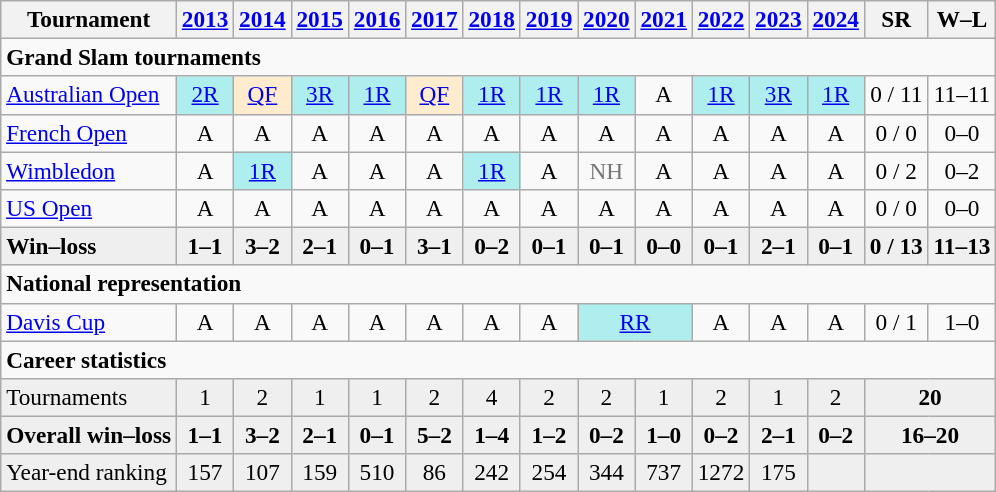<table class=wikitable style=text-align:center;font-size:97%>
<tr>
<th>Tournament</th>
<th><a href='#'>2013</a></th>
<th><a href='#'>2014</a></th>
<th><a href='#'>2015</a></th>
<th><a href='#'>2016</a></th>
<th><a href='#'>2017</a></th>
<th><a href='#'>2018</a></th>
<th><a href='#'>2019</a></th>
<th><a href='#'>2020</a></th>
<th><a href='#'>2021</a></th>
<th><a href='#'>2022</a></th>
<th><a href='#'>2023</a></th>
<th><a href='#'>2024</a></th>
<th>SR</th>
<th>W–L</th>
</tr>
<tr>
<td colspan="15" style="text-align:left"><strong>Grand Slam tournaments</strong></td>
</tr>
<tr>
<td style=text-align:left><a href='#'>Australian Open</a></td>
<td bgcolor=afeeee><a href='#'>2R</a></td>
<td bgcolor=ffebcd><a href='#'>QF</a></td>
<td bgcolor=afeeee><a href='#'>3R</a></td>
<td bgcolor=afeeee><a href='#'>1R</a></td>
<td bgcolor=ffebcd><a href='#'>QF</a></td>
<td bgcolor=afeeee><a href='#'>1R</a></td>
<td bgcolor=afeeee><a href='#'>1R</a></td>
<td bgcolor=afeeee><a href='#'>1R</a></td>
<td>A</td>
<td bgcolor=afeeee><a href='#'>1R</a></td>
<td bgcolor=afeeee><a href='#'>3R</a></td>
<td bgcolor=afeeee><a href='#'>1R</a></td>
<td>0 / 11</td>
<td>11–11</td>
</tr>
<tr>
<td style=text-align:left><a href='#'>French Open</a></td>
<td>A</td>
<td>A</td>
<td>A</td>
<td>A</td>
<td>A</td>
<td>A</td>
<td>A</td>
<td>A</td>
<td>A</td>
<td>A</td>
<td>A</td>
<td>A</td>
<td>0 / 0</td>
<td>0–0</td>
</tr>
<tr>
<td align=left><a href='#'>Wimbledon</a></td>
<td>A</td>
<td bgcolor=afeeee><a href='#'>1R</a></td>
<td>A</td>
<td>A</td>
<td>A</td>
<td bgcolor=afeeee><a href='#'>1R</a></td>
<td>A</td>
<td style=color:#767676>NH</td>
<td>A</td>
<td>A</td>
<td>A</td>
<td>A</td>
<td>0 / 2</td>
<td>0–2</td>
</tr>
<tr>
<td style=text-align:left><a href='#'>US Open</a></td>
<td>A</td>
<td>A</td>
<td>A</td>
<td>A</td>
<td>A</td>
<td>A</td>
<td>A</td>
<td>A</td>
<td>A</td>
<td>A</td>
<td>A</td>
<td>A</td>
<td>0 / 0</td>
<td>0–0</td>
</tr>
<tr style=font-weight:bold;background:#efefef>
<td style=text-align:left>Win–loss</td>
<td>1–1</td>
<td>3–2</td>
<td>2–1</td>
<td>0–1</td>
<td>3–1</td>
<td>0–2</td>
<td>0–1</td>
<td>0–1</td>
<td>0–0</td>
<td>0–1</td>
<td>2–1</td>
<td>0–1</td>
<td>0 / 13</td>
<td>11–13</td>
</tr>
<tr>
<td colspan="15" align="left"><strong>National representation</strong></td>
</tr>
<tr>
<td align="left"><a href='#'>Davis Cup</a></td>
<td>A</td>
<td>A</td>
<td>A</td>
<td>A</td>
<td>A</td>
<td>A</td>
<td>A</td>
<td colspan="2" bgcolor=afeeee><a href='#'>RR</a></td>
<td>A</td>
<td>A</td>
<td>A</td>
<td>0 / 1</td>
<td>1–0</td>
</tr>
<tr>
<td colspan="15" align="left"><strong>Career statistics</strong></td>
</tr>
<tr bgcolor=efefef>
<td align="left">Tournaments</td>
<td>1</td>
<td>2</td>
<td>1</td>
<td>1</td>
<td>2</td>
<td>4</td>
<td>2</td>
<td>2</td>
<td>1</td>
<td>2</td>
<td>1</td>
<td>2</td>
<td colspan="2"><strong>20</strong></td>
</tr>
<tr style=font-weight:bold;background:#efefef>
<td style=text-align:left>Overall win–loss</td>
<td>1–1</td>
<td>3–2</td>
<td>2–1</td>
<td>0–1</td>
<td>5–2</td>
<td>1–4</td>
<td>1–2</td>
<td>0–2</td>
<td>1–0</td>
<td>0–2</td>
<td>2–1</td>
<td>0–2</td>
<td colspan="2">16–20</td>
</tr>
<tr bgcolor="efefef">
<td style="text-align:left">Year-end ranking</td>
<td>157</td>
<td>107</td>
<td>159</td>
<td>510</td>
<td>86</td>
<td>242</td>
<td>254</td>
<td>344</td>
<td>737</td>
<td>1272</td>
<td>175</td>
<td></td>
<td colspan="2"><strong></strong></td>
</tr>
</table>
